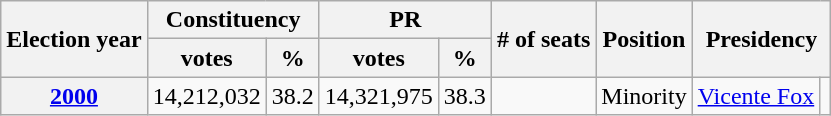<table class="wikitable">
<tr>
<th rowspan="2">Election year</th>
<th colspan="2">Constituency</th>
<th colspan="2">PR</th>
<th rowspan="2"># of seats</th>
<th rowspan="2">Position</th>
<th colspan="2" rowspan="2">Presidency</th>
</tr>
<tr>
<th>votes</th>
<th>%</th>
<th>votes</th>
<th>%</th>
</tr>
<tr>
<th><a href='#'>2000</a></th>
<td>14,212,032</td>
<td>38.2</td>
<td>14,321,975</td>
<td>38.3</td>
<td></td>
<td>Minority</td>
<td><a href='#'>Vicente Fox</a></td>
<td></td>
</tr>
</table>
